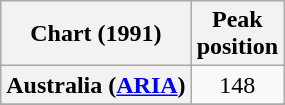<table class="wikitable sortable plainrowheaders" style="text-align:center">
<tr>
<th scope="col">Chart (1991)</th>
<th scope="col">Peak<br>position</th>
</tr>
<tr>
<th scope="row">Australia (<a href='#'>ARIA</a>)</th>
<td align="center">148</td>
</tr>
<tr>
</tr>
<tr>
</tr>
</table>
